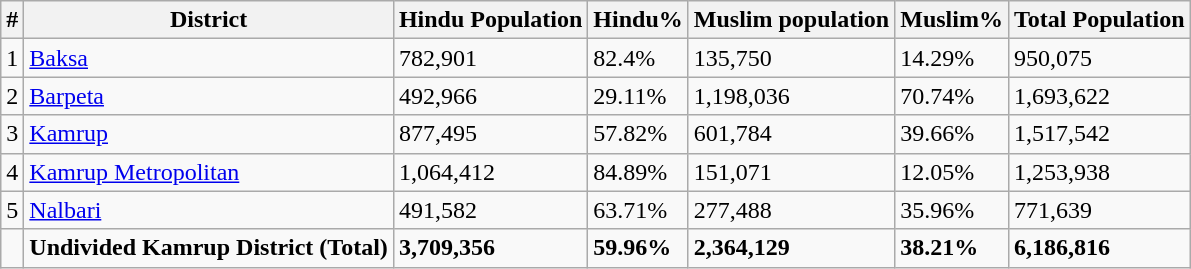<table class="wikitable sortable">
<tr>
<th>#</th>
<th>District</th>
<th>Hindu Population</th>
<th>Hindu%</th>
<th>Muslim population</th>
<th>Muslim%</th>
<th>Total Population</th>
</tr>
<tr>
<td>1</td>
<td><a href='#'>Baksa</a></td>
<td>782,901</td>
<td>82.4%</td>
<td>135,750</td>
<td>14.29%</td>
<td>950,075</td>
</tr>
<tr>
<td>2</td>
<td><a href='#'>Barpeta</a></td>
<td>492,966</td>
<td>29.11%</td>
<td>1,198,036</td>
<td>70.74%</td>
<td>1,693,622</td>
</tr>
<tr>
<td>3</td>
<td><a href='#'>Kamrup</a></td>
<td>877,495</td>
<td>57.82%</td>
<td>601,784</td>
<td>39.66%</td>
<td>1,517,542</td>
</tr>
<tr>
<td>4</td>
<td><a href='#'>Kamrup Metropolitan</a></td>
<td>1,064,412</td>
<td>84.89%</td>
<td>151,071</td>
<td>12.05%</td>
<td>1,253,938</td>
</tr>
<tr>
<td>5</td>
<td><a href='#'>Nalbari</a></td>
<td>491,582</td>
<td>63.71%</td>
<td>277,488</td>
<td>35.96%</td>
<td>771,639</td>
</tr>
<tr>
<td></td>
<td><strong>Undivided Kamrup District (Total) </strong></td>
<td><strong>3,709,356</strong></td>
<td><strong>59.96%</strong></td>
<td><strong>2,364,129</strong></td>
<td><strong>38.21%</strong></td>
<td><strong>6,186,816</strong></td>
</tr>
</table>
